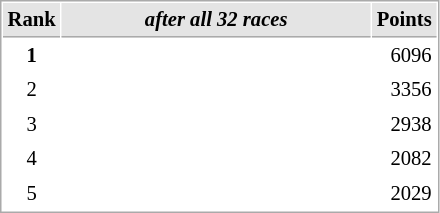<table cellspacing="1" cellpadding="3" style="border:1px solid #aaa; font-size:86%;">
<tr style="background:#e4e4e4;">
<th style="border-bottom:1px solid #aaa; width:10px;">Rank</th>
<th style="border-bottom:1px solid #aaa; width:200px;"><strong><em>after all 32 races</em></strong></th>
<th style="border-bottom:1px solid #aaa; width:20px;">Points</th>
</tr>
<tr>
<td style="text-align:center;"><strong>1</strong></td>
<td><strong></strong></td>
<td align="right">6096</td>
</tr>
<tr>
<td style="text-align:center;">2</td>
<td></td>
<td align="right">3356</td>
</tr>
<tr>
<td style="text-align:center;">3</td>
<td></td>
<td align="right">2938</td>
</tr>
<tr>
<td style="text-align:center;">4</td>
<td></td>
<td align="right">2082</td>
</tr>
<tr>
<td style="text-align:center;">5</td>
<td></td>
<td align="right">2029</td>
</tr>
</table>
